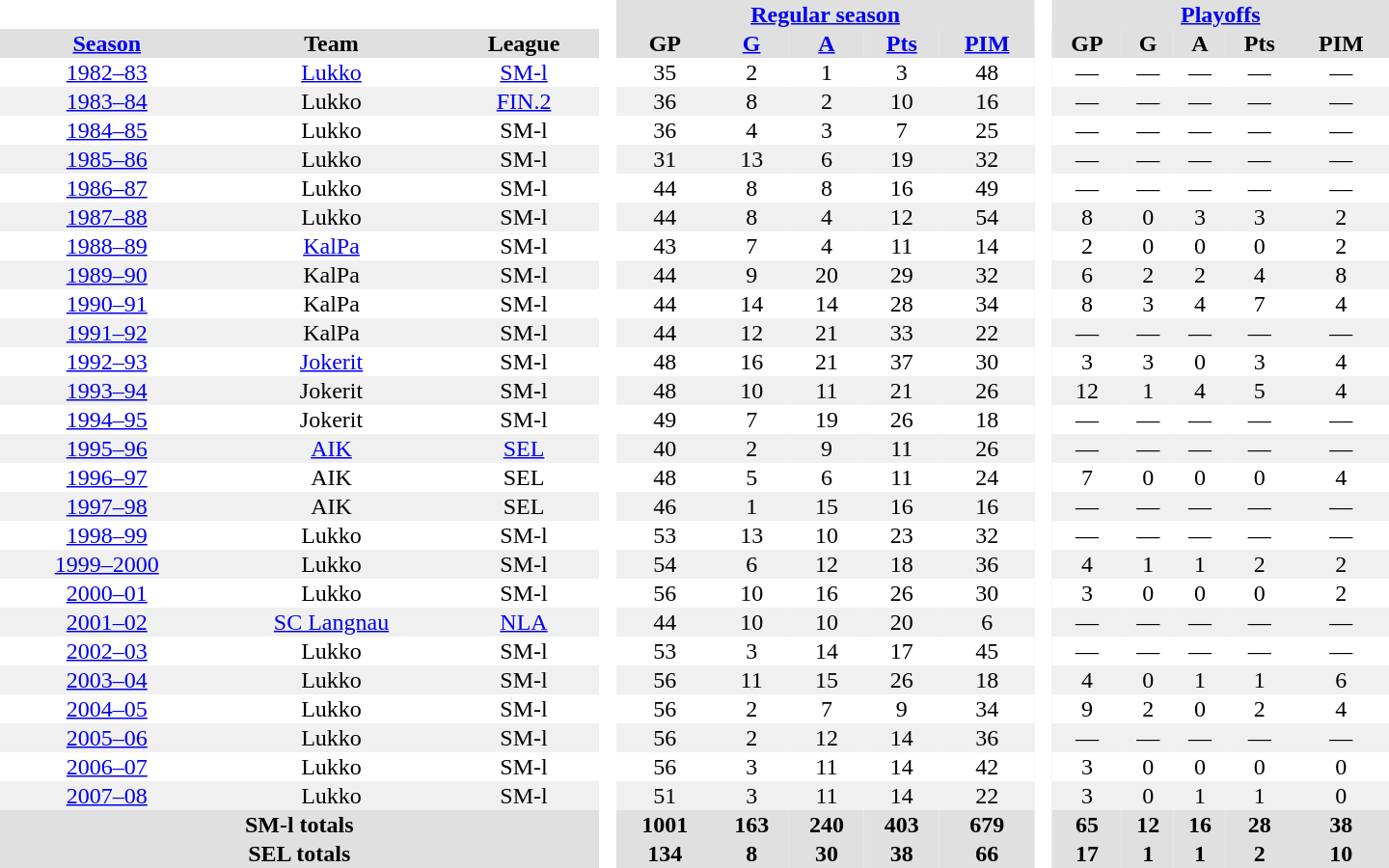<table border="0" cellpadding="1" cellspacing="0" style="text-align:center; width:60em">
<tr bgcolor="#e0e0e0">
<th colspan="3" bgcolor="#ffffff"> </th>
<th rowspan="99" bgcolor="#ffffff"> </th>
<th colspan="5"><a href='#'>Regular season</a></th>
<th rowspan="99" bgcolor="#ffffff"> </th>
<th colspan="5"><a href='#'>Playoffs</a></th>
</tr>
<tr bgcolor="#e0e0e0">
<th><a href='#'>Season</a></th>
<th>Team</th>
<th>League</th>
<th>GP</th>
<th><a href='#'>G</a></th>
<th><a href='#'>A</a></th>
<th><a href='#'>Pts</a></th>
<th><a href='#'>PIM</a></th>
<th>GP</th>
<th>G</th>
<th>A</th>
<th>Pts</th>
<th>PIM</th>
</tr>
<tr>
<td><a href='#'>1982–83</a></td>
<td><a href='#'>Lukko</a></td>
<td><a href='#'>SM-l</a></td>
<td>35</td>
<td>2</td>
<td>1</td>
<td>3</td>
<td>48</td>
<td>—</td>
<td>—</td>
<td>—</td>
<td>—</td>
<td>—</td>
</tr>
<tr bgcolor="#f0f0f0">
<td><a href='#'>1983–84</a></td>
<td>Lukko</td>
<td><a href='#'>FIN.2</a></td>
<td>36</td>
<td>8</td>
<td>2</td>
<td>10</td>
<td>16</td>
<td>—</td>
<td>—</td>
<td>—</td>
<td>—</td>
<td>—</td>
</tr>
<tr>
<td><a href='#'>1984–85</a></td>
<td>Lukko</td>
<td>SM-l</td>
<td>36</td>
<td>4</td>
<td>3</td>
<td>7</td>
<td>25</td>
<td>—</td>
<td>—</td>
<td>—</td>
<td>—</td>
<td>—</td>
</tr>
<tr bgcolor="#f0f0f0">
<td><a href='#'>1985–86</a></td>
<td>Lukko</td>
<td>SM-l</td>
<td>31</td>
<td>13</td>
<td>6</td>
<td>19</td>
<td>32</td>
<td>—</td>
<td>—</td>
<td>—</td>
<td>—</td>
<td>—</td>
</tr>
<tr>
<td><a href='#'>1986–87</a></td>
<td>Lukko</td>
<td>SM-l</td>
<td>44</td>
<td>8</td>
<td>8</td>
<td>16</td>
<td>49</td>
<td>—</td>
<td>—</td>
<td>—</td>
<td>—</td>
<td>—</td>
</tr>
<tr bgcolor="#f0f0f0">
<td><a href='#'>1987–88</a></td>
<td>Lukko</td>
<td>SM-l</td>
<td>44</td>
<td>8</td>
<td>4</td>
<td>12</td>
<td>54</td>
<td>8</td>
<td>0</td>
<td>3</td>
<td>3</td>
<td>2</td>
</tr>
<tr>
<td><a href='#'>1988–89</a></td>
<td><a href='#'>KalPa</a></td>
<td>SM-l</td>
<td>43</td>
<td>7</td>
<td>4</td>
<td>11</td>
<td>14</td>
<td>2</td>
<td>0</td>
<td>0</td>
<td>0</td>
<td>2</td>
</tr>
<tr bgcolor="#f0f0f0">
<td><a href='#'>1989–90</a></td>
<td>KalPa</td>
<td>SM-l</td>
<td>44</td>
<td>9</td>
<td>20</td>
<td>29</td>
<td>32</td>
<td>6</td>
<td>2</td>
<td>2</td>
<td>4</td>
<td>8</td>
</tr>
<tr>
<td><a href='#'>1990–91</a></td>
<td>KalPa</td>
<td>SM-l</td>
<td>44</td>
<td>14</td>
<td>14</td>
<td>28</td>
<td>34</td>
<td>8</td>
<td>3</td>
<td>4</td>
<td>7</td>
<td>4</td>
</tr>
<tr bgcolor="#f0f0f0">
<td><a href='#'>1991–92</a></td>
<td>KalPa</td>
<td>SM-l</td>
<td>44</td>
<td>12</td>
<td>21</td>
<td>33</td>
<td>22</td>
<td>—</td>
<td>—</td>
<td>—</td>
<td>—</td>
<td>—</td>
</tr>
<tr>
<td><a href='#'>1992–93</a></td>
<td><a href='#'>Jokerit</a></td>
<td>SM-l</td>
<td>48</td>
<td>16</td>
<td>21</td>
<td>37</td>
<td>30</td>
<td>3</td>
<td>3</td>
<td>0</td>
<td>3</td>
<td>4</td>
</tr>
<tr bgcolor="#f0f0f0">
<td><a href='#'>1993–94</a></td>
<td>Jokerit</td>
<td>SM-l</td>
<td>48</td>
<td>10</td>
<td>11</td>
<td>21</td>
<td>26</td>
<td>12</td>
<td>1</td>
<td>4</td>
<td>5</td>
<td>4</td>
</tr>
<tr>
<td><a href='#'>1994–95</a></td>
<td>Jokerit</td>
<td>SM-l</td>
<td>49</td>
<td>7</td>
<td>19</td>
<td>26</td>
<td>18</td>
<td>—</td>
<td>—</td>
<td>—</td>
<td>—</td>
<td>—</td>
</tr>
<tr bgcolor="#f0f0f0">
<td><a href='#'>1995–96</a></td>
<td><a href='#'>AIK</a></td>
<td><a href='#'>SEL</a></td>
<td>40</td>
<td>2</td>
<td>9</td>
<td>11</td>
<td>26</td>
<td>—</td>
<td>—</td>
<td>—</td>
<td>—</td>
<td>—</td>
</tr>
<tr>
<td><a href='#'>1996–97</a></td>
<td>AIK</td>
<td>SEL</td>
<td>48</td>
<td>5</td>
<td>6</td>
<td>11</td>
<td>24</td>
<td>7</td>
<td>0</td>
<td>0</td>
<td>0</td>
<td>4</td>
</tr>
<tr bgcolor="#f0f0f0">
<td><a href='#'>1997–98</a></td>
<td>AIK</td>
<td>SEL</td>
<td>46</td>
<td>1</td>
<td>15</td>
<td>16</td>
<td>16</td>
<td>—</td>
<td>—</td>
<td>—</td>
<td>—</td>
<td>—</td>
</tr>
<tr>
<td><a href='#'>1998–99</a></td>
<td>Lukko</td>
<td>SM-l</td>
<td>53</td>
<td>13</td>
<td>10</td>
<td>23</td>
<td>32</td>
<td>—</td>
<td>—</td>
<td>—</td>
<td>—</td>
<td>—</td>
</tr>
<tr bgcolor="#f0f0f0">
<td><a href='#'>1999–2000</a></td>
<td>Lukko</td>
<td>SM-l</td>
<td>54</td>
<td>6</td>
<td>12</td>
<td>18</td>
<td>36</td>
<td>4</td>
<td>1</td>
<td>1</td>
<td>2</td>
<td>2</td>
</tr>
<tr>
<td><a href='#'>2000–01</a></td>
<td>Lukko</td>
<td>SM-l</td>
<td>56</td>
<td>10</td>
<td>16</td>
<td>26</td>
<td>30</td>
<td>3</td>
<td>0</td>
<td>0</td>
<td>0</td>
<td>2</td>
</tr>
<tr bgcolor="#f0f0f0">
<td><a href='#'>2001–02</a></td>
<td><a href='#'>SC Langnau</a></td>
<td><a href='#'>NLA</a></td>
<td>44</td>
<td>10</td>
<td>10</td>
<td>20</td>
<td>6</td>
<td>—</td>
<td>—</td>
<td>—</td>
<td>—</td>
<td>—</td>
</tr>
<tr>
<td><a href='#'>2002–03</a></td>
<td>Lukko</td>
<td>SM-l</td>
<td>53</td>
<td>3</td>
<td>14</td>
<td>17</td>
<td>45</td>
<td>—</td>
<td>—</td>
<td>—</td>
<td>—</td>
<td>—</td>
</tr>
<tr bgcolor="#f0f0f0">
<td><a href='#'>2003–04</a></td>
<td>Lukko</td>
<td>SM-l</td>
<td>56</td>
<td>11</td>
<td>15</td>
<td>26</td>
<td>18</td>
<td>4</td>
<td>0</td>
<td>1</td>
<td>1</td>
<td>6</td>
</tr>
<tr>
<td><a href='#'>2004–05</a></td>
<td>Lukko</td>
<td>SM-l</td>
<td>56</td>
<td>2</td>
<td>7</td>
<td>9</td>
<td>34</td>
<td>9</td>
<td>2</td>
<td>0</td>
<td>2</td>
<td>4</td>
</tr>
<tr bgcolor="#f0f0f0">
<td><a href='#'>2005–06</a></td>
<td>Lukko</td>
<td>SM-l</td>
<td>56</td>
<td>2</td>
<td>12</td>
<td>14</td>
<td>36</td>
<td>—</td>
<td>—</td>
<td>—</td>
<td>—</td>
<td>—</td>
</tr>
<tr>
<td><a href='#'>2006–07</a></td>
<td>Lukko</td>
<td>SM-l</td>
<td>56</td>
<td>3</td>
<td>11</td>
<td>14</td>
<td>42</td>
<td>3</td>
<td>0</td>
<td>0</td>
<td>0</td>
<td>0</td>
</tr>
<tr bgcolor="#f0f0f0">
<td><a href='#'>2007–08</a></td>
<td>Lukko</td>
<td>SM-l</td>
<td>51</td>
<td>3</td>
<td>11</td>
<td>14</td>
<td>22</td>
<td>3</td>
<td>0</td>
<td>1</td>
<td>1</td>
<td>0</td>
</tr>
<tr bgcolor="#e0e0e0">
<th colspan="3">SM-l totals</th>
<th>1001</th>
<th>163</th>
<th>240</th>
<th>403</th>
<th>679</th>
<th>65</th>
<th>12</th>
<th>16</th>
<th>28</th>
<th>38</th>
</tr>
<tr bgcolor="#e0e0e0">
<th colspan="3">SEL totals</th>
<th>134</th>
<th>8</th>
<th>30</th>
<th>38</th>
<th>66</th>
<th>17</th>
<th>1</th>
<th>1</th>
<th>2</th>
<th>10</th>
</tr>
</table>
